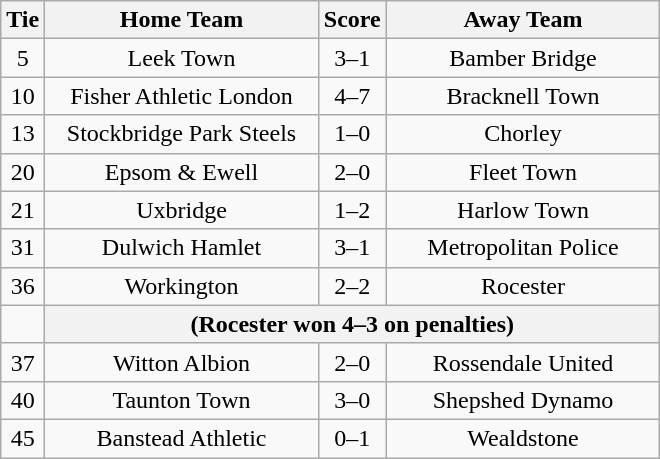<table class="wikitable" style="text-align:center;">
<tr>
<th width=20>Tie</th>
<th width=175>Home Team</th>
<th width=20>Score</th>
<th width=175>Away Team</th>
</tr>
<tr>
<td>5</td>
<td>Leek Town</td>
<td>3–1</td>
<td>Bamber Bridge</td>
</tr>
<tr>
<td>10</td>
<td>Fisher Athletic London</td>
<td>4–7</td>
<td>Bracknell Town</td>
</tr>
<tr>
<td>13</td>
<td>Stockbridge Park Steels</td>
<td>1–0</td>
<td>Chorley</td>
</tr>
<tr>
<td>20</td>
<td>Epsom & Ewell</td>
<td>2–0</td>
<td>Fleet Town</td>
</tr>
<tr>
<td>21</td>
<td>Uxbridge</td>
<td>1–2</td>
<td>Harlow Town</td>
</tr>
<tr>
<td>31</td>
<td>Dulwich Hamlet</td>
<td>3–1</td>
<td>Metropolitan Police</td>
</tr>
<tr>
<td>36</td>
<td>Workington</td>
<td>2–2</td>
<td>Rocester</td>
</tr>
<tr>
<td></td>
<th colspan="5">(Rocester won 4–3 on penalties)</th>
</tr>
<tr>
<td>37</td>
<td>Witton Albion</td>
<td>2–0</td>
<td>Rossendale United</td>
</tr>
<tr>
<td>40</td>
<td>Taunton Town</td>
<td>3–0</td>
<td>Shepshed Dynamo</td>
</tr>
<tr>
<td>45</td>
<td>Banstead Athletic</td>
<td>0–1</td>
<td>Wealdstone</td>
</tr>
</table>
